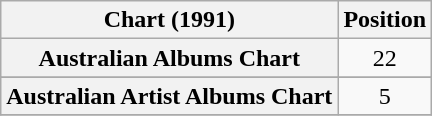<table class="wikitable sortable plainrowheaders" style="text-align:center">
<tr>
<th scope="col">Chart (1991)</th>
<th scope="col">Position</th>
</tr>
<tr>
<th scope="row">Australian Albums Chart</th>
<td>22</td>
</tr>
<tr>
</tr>
<tr>
<th scope="row">Australian Artist Albums Chart</th>
<td>5</td>
</tr>
<tr>
</tr>
</table>
